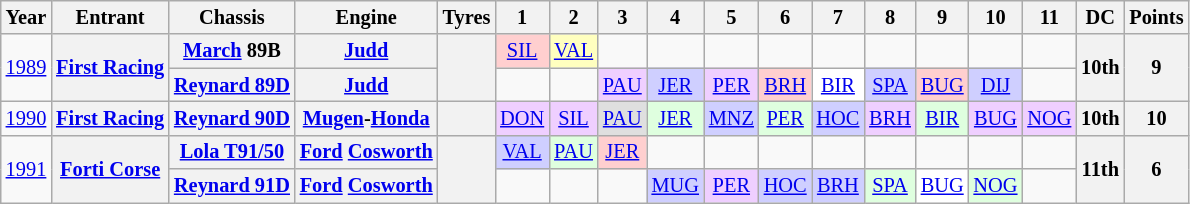<table class="wikitable" style="text-align:center; font-size:85%">
<tr>
<th>Year</th>
<th>Entrant</th>
<th>Chassis</th>
<th>Engine</th>
<th>Tyres</th>
<th>1</th>
<th>2</th>
<th>3</th>
<th>4</th>
<th>5</th>
<th>6</th>
<th>7</th>
<th>8</th>
<th>9</th>
<th>10</th>
<th>11</th>
<th>DC</th>
<th>Points</th>
</tr>
<tr>
<td rowspan=2><a href='#'>1989</a></td>
<th rowspan=2 nowrap><a href='#'>First Racing</a></th>
<th nowrap><a href='#'>March</a> 89B</th>
<th nowrap><a href='#'>Judd</a></th>
<th rowspan=2></th>
<td style="background:#FFCFCF;"><a href='#'>SIL</a><br></td>
<td style="background:#FFFFBF;"><a href='#'>VAL</a><br></td>
<td></td>
<td></td>
<td></td>
<td></td>
<td></td>
<td></td>
<td></td>
<td></td>
<td></td>
<th rowspan=2>10th</th>
<th rowspan=2>9</th>
</tr>
<tr>
<th nowrap><a href='#'>Reynard 89D</a></th>
<th nowrap><a href='#'>Judd</a></th>
<td></td>
<td></td>
<td style="background:#EFCFFF;"><a href='#'>PAU</a><br></td>
<td style="background:#CFCFFF;"><a href='#'>JER</a><br></td>
<td style="background:#EFCFFF;"><a href='#'>PER</a><br></td>
<td style="background:#FFCFCF;"><a href='#'>BRH</a><br></td>
<td style="background:#FFFFFF;"><a href='#'>BIR</a><br></td>
<td style="background:#CFCFFF;"><a href='#'>SPA</a><br></td>
<td style="background:#FFCFCF;"><a href='#'>BUG</a><br></td>
<td style="background:#CFCFFF;"><a href='#'>DIJ</a><br></td>
<td></td>
</tr>
<tr>
<td><a href='#'>1990</a></td>
<th nowrap><a href='#'>First Racing</a></th>
<th nowrap><a href='#'>Reynard 90D</a></th>
<th nowrap><a href='#'>Mugen</a>-<a href='#'>Honda</a></th>
<th></th>
<td style="background:#EFCFFF;"><a href='#'>DON</a><br></td>
<td style="background:#EFCFFF;"><a href='#'>SIL</a><br></td>
<td style="background:#DFDFDF;"><a href='#'>PAU</a><br></td>
<td style="background:#dfffdf;"><a href='#'>JER</a><br></td>
<td style="background:#CFCFFF;"><a href='#'>MNZ</a><br></td>
<td style="background:#dfffdf;"><a href='#'>PER</a><br></td>
<td style="background:#CFCFFF;"><a href='#'>HOC</a><br></td>
<td style="background:#EFCFFF;"><a href='#'>BRH</a><br></td>
<td style="background:#dfffdf;"><a href='#'>BIR</a><br></td>
<td style="background:#EFCFFF;"><a href='#'>BUG</a><br></td>
<td style="background:#EFCFFF;"><a href='#'>NOG</a><br></td>
<th>10th</th>
<th>10</th>
</tr>
<tr>
<td rowspan=2><a href='#'>1991</a></td>
<th rowspan=2 nowrap><a href='#'>Forti Corse</a></th>
<th nowrap><a href='#'>Lola T91/50</a></th>
<th nowrap><a href='#'>Ford</a> <a href='#'>Cosworth</a></th>
<th rowspan=2></th>
<td style="background:#CFCFFF;"><a href='#'>VAL</a><br></td>
<td style="background:#dfffdf;"><a href='#'>PAU</a><br></td>
<td style="background:#FFCFCF;"><a href='#'>JER</a><br></td>
<td></td>
<td></td>
<td></td>
<td></td>
<td></td>
<td></td>
<td></td>
<td></td>
<th rowspan=2>11th</th>
<th rowspan=2>6</th>
</tr>
<tr>
<th nowrap><a href='#'>Reynard 91D</a></th>
<th nowrap><a href='#'>Ford</a> <a href='#'>Cosworth</a></th>
<td></td>
<td></td>
<td></td>
<td style="background:#CFCFFF;"><a href='#'>MUG</a><br></td>
<td style="background:#EFCFFF;"><a href='#'>PER</a><br></td>
<td style="background:#CFCFFF;"><a href='#'>HOC</a><br></td>
<td style="background:#CFCFFF;"><a href='#'>BRH</a><br></td>
<td style="background:#dfffdf;"><a href='#'>SPA</a><br></td>
<td style="background:#FFFFFF;"><a href='#'>BUG</a><br></td>
<td style="background:#dfffdf;"><a href='#'>NOG</a><br></td>
<td></td>
</tr>
</table>
